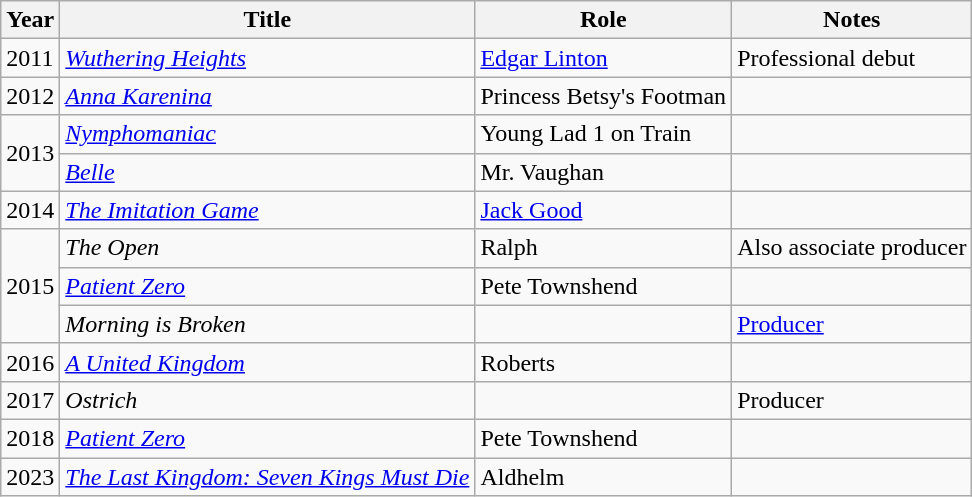<table class="wikitable sortable">
<tr>
<th>Year</th>
<th>Title</th>
<th>Role</th>
<th class="unsortable">Notes</th>
</tr>
<tr>
<td>2011</td>
<td><em><a href='#'>Wuthering Heights</a></em></td>
<td><a href='#'>Edgar Linton</a></td>
<td>Professional debut</td>
</tr>
<tr>
<td>2012</td>
<td><em><a href='#'>Anna Karenina</a></em></td>
<td>Princess Betsy's Footman</td>
<td></td>
</tr>
<tr>
<td rowspan="2">2013</td>
<td><em><a href='#'>Nymphomaniac</a></em></td>
<td>Young Lad 1 on Train</td>
<td></td>
</tr>
<tr>
<td><em><a href='#'>Belle</a></em></td>
<td>Mr. Vaughan</td>
<td></td>
</tr>
<tr>
<td>2014</td>
<td><em><a href='#'>The Imitation Game</a></em></td>
<td><a href='#'>Jack Good</a></td>
<td></td>
</tr>
<tr>
<td rowspan="3">2015</td>
<td><em>The Open</em></td>
<td>Ralph</td>
<td>Also associate producer</td>
</tr>
<tr>
<td><em><a href='#'>Patient Zero</a></em></td>
<td>Pete Townshend</td>
<td></td>
</tr>
<tr>
<td><em>Morning is Broken</em></td>
<td></td>
<td><a href='#'>Producer</a></td>
</tr>
<tr>
<td>2016</td>
<td><em><a href='#'>A United Kingdom</a></em></td>
<td>Roberts</td>
<td></td>
</tr>
<tr>
<td>2017</td>
<td><em>Ostrich</em></td>
<td></td>
<td>Producer</td>
</tr>
<tr>
<td>2018</td>
<td><em><a href='#'>Patient Zero</a></em></td>
<td>Pete Townshend</td>
<td></td>
</tr>
<tr>
<td>2023</td>
<td><em><a href='#'>The Last Kingdom: Seven Kings Must Die</a></em></td>
<td>Aldhelm</td>
<td></td>
</tr>
</table>
